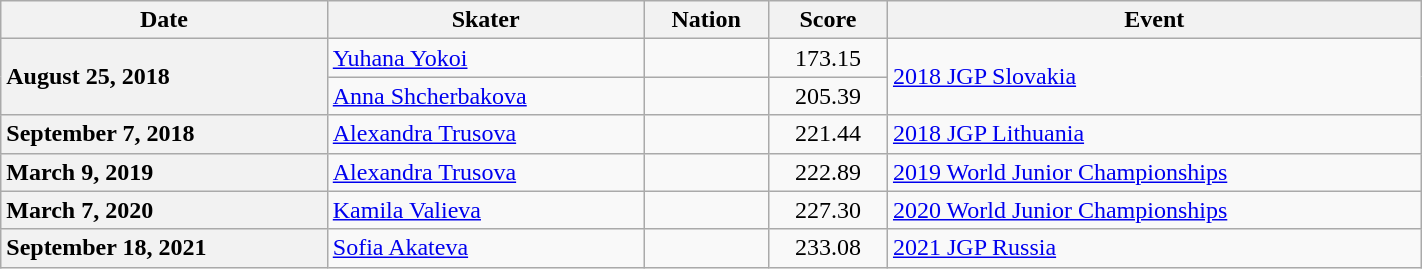<table class="wikitable unsortable" style="text-align:left; width:75%">
<tr>
<th scope="col">Date</th>
<th scope="col">Skater</th>
<th scope="col">Nation</th>
<th scope="col">Score</th>
<th scope="col">Event</th>
</tr>
<tr>
<th scope="row" style="text-align:left;" rowspan="2">August 25, 2018</th>
<td><a href='#'>Yuhana Yokoi</a></td>
<td></td>
<td style="text-align:center;">173.15</td>
<td rowspan="2"><a href='#'>2018 JGP Slovakia</a></td>
</tr>
<tr>
<td><a href='#'>Anna Shcherbakova</a></td>
<td></td>
<td style="text-align:center;">205.39</td>
</tr>
<tr>
<th scope="row" style="text-align:left;">September 7, 2018</th>
<td><a href='#'>Alexandra Trusova</a></td>
<td></td>
<td style="text-align:center;">221.44</td>
<td><a href='#'>2018 JGP Lithuania</a></td>
</tr>
<tr>
<th scope="row" style="text-align:left;">March 9, 2019</th>
<td><a href='#'>Alexandra Trusova</a></td>
<td></td>
<td style="text-align:center;">222.89</td>
<td><a href='#'>2019 World Junior Championships</a></td>
</tr>
<tr>
<th scope="row" style="text-align:left;">March 7, 2020</th>
<td><a href='#'>Kamila Valieva</a></td>
<td></td>
<td style="text-align:center;">227.30</td>
<td><a href='#'>2020 World Junior Championships</a></td>
</tr>
<tr>
<th scope="row" style="text-align:left;">September 18, 2021</th>
<td><a href='#'>Sofia Akateva</a></td>
<td></td>
<td style="text-align:center;">233.08</td>
<td><a href='#'>2021 JGP Russia</a></td>
</tr>
</table>
